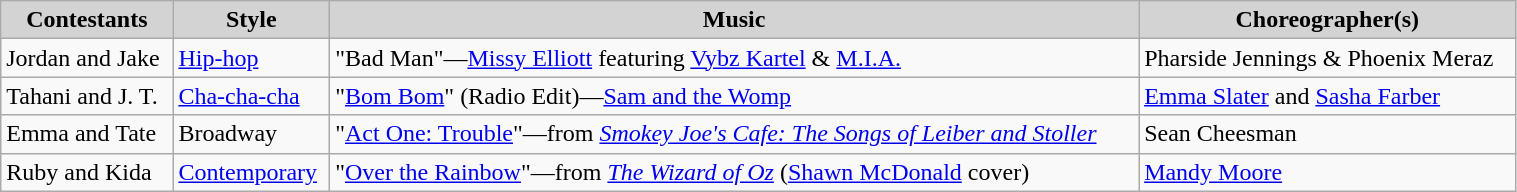<table class="wikitable" style="width:80%;">
<tr style="background:lightgrey; text-align:center;">
<td><strong>Contestants</strong></td>
<td><strong>Style</strong></td>
<td><strong>Music</strong></td>
<td><strong>Choreographer(s)</strong></td>
</tr>
<tr>
<td>Jordan and Jake</td>
<td><a href='#'>Hip-hop</a></td>
<td>"Bad Man"—<a href='#'>Missy Elliott</a> featuring <a href='#'>Vybz Kartel</a> & <a href='#'>M.I.A.</a></td>
<td>Pharside Jennings & Phoenix Meraz</td>
</tr>
<tr>
<td>Tahani and J. T.</td>
<td><a href='#'>Cha-cha-cha</a></td>
<td>"<a href='#'>Bom Bom</a>" (Radio Edit)—<a href='#'>Sam and the Womp</a></td>
<td><a href='#'>Emma Slater</a> and <a href='#'>Sasha Farber</a></td>
</tr>
<tr>
<td>Emma and Tate</td>
<td>Broadway</td>
<td>"<a href='#'>Act One: Trouble</a>"—from <em><a href='#'>Smokey Joe's Cafe: The Songs of Leiber and Stoller</a></em></td>
<td>Sean Cheesman</td>
</tr>
<tr>
<td>Ruby and Kida</td>
<td><a href='#'>Contemporary</a></td>
<td>"<a href='#'>Over the Rainbow</a>"—from <em><a href='#'>The Wizard of Oz</a></em> (<a href='#'>Shawn McDonald</a> cover)</td>
<td><a href='#'>Mandy Moore</a></td>
</tr>
</table>
